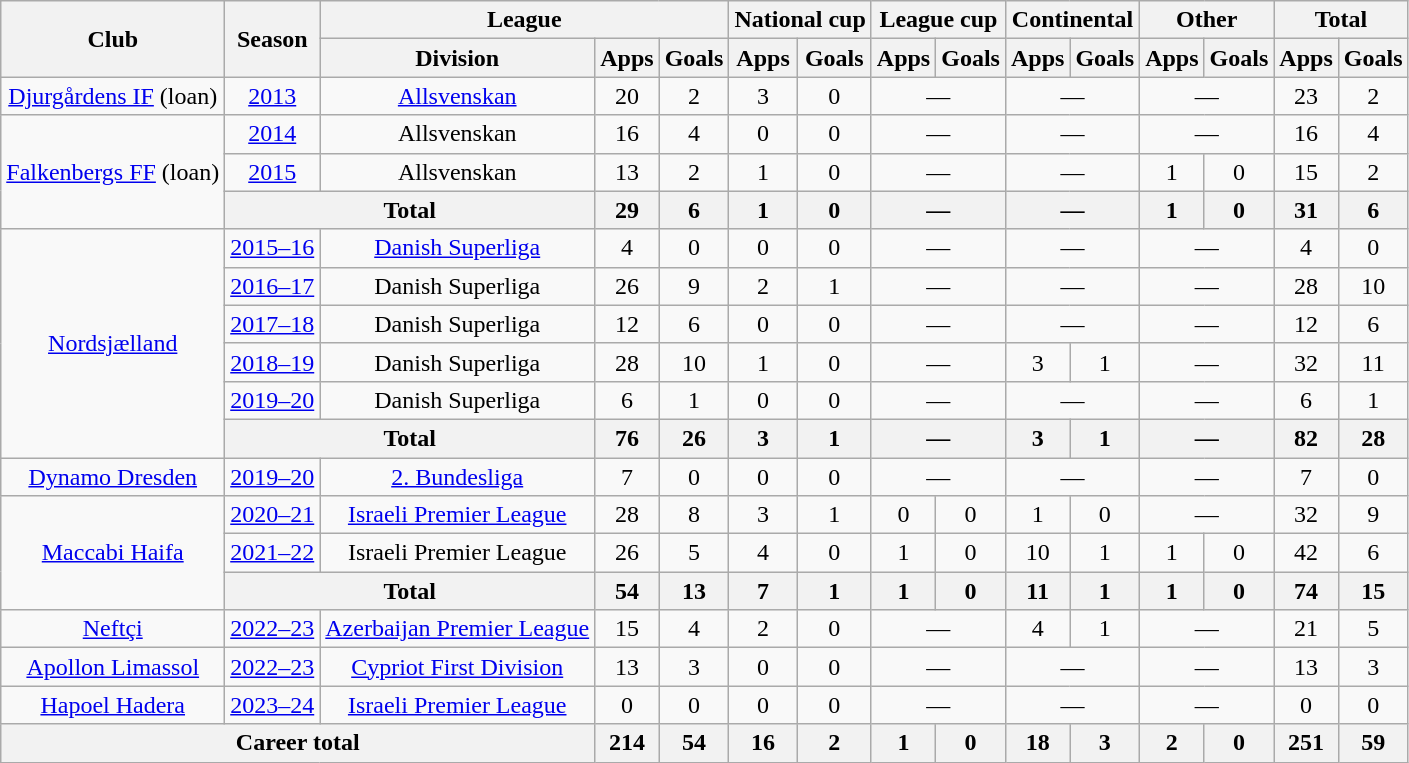<table class="wikitable" style="text-align:center">
<tr>
<th rowspan="2">Club</th>
<th rowspan="2">Season</th>
<th colspan="3">League</th>
<th colspan="2">National cup</th>
<th colspan="2">League cup</th>
<th colspan="2">Continental</th>
<th colspan="2">Other</th>
<th colspan="2">Total</th>
</tr>
<tr>
<th>Division</th>
<th>Apps</th>
<th>Goals</th>
<th>Apps</th>
<th>Goals</th>
<th>Apps</th>
<th>Goals</th>
<th>Apps</th>
<th>Goals</th>
<th>Apps</th>
<th>Goals</th>
<th>Apps</th>
<th>Goals</th>
</tr>
<tr>
<td><a href='#'>Djurgårdens IF</a> (loan)</td>
<td><a href='#'>2013</a></td>
<td><a href='#'>Allsvenskan</a></td>
<td>20</td>
<td>2</td>
<td>3</td>
<td>0</td>
<td colspan="2">—</td>
<td colspan="2">—</td>
<td colspan="2">—</td>
<td>23</td>
<td>2</td>
</tr>
<tr>
<td rowspan="3"><a href='#'>Falkenbergs FF</a> (loan)</td>
<td><a href='#'>2014</a></td>
<td>Allsvenskan</td>
<td>16</td>
<td>4</td>
<td>0</td>
<td>0</td>
<td colspan="2">—</td>
<td colspan="2">—</td>
<td colspan="2">—</td>
<td>16</td>
<td>4</td>
</tr>
<tr>
<td><a href='#'>2015</a></td>
<td>Allsvenskan</td>
<td>13</td>
<td>2</td>
<td>1</td>
<td>0</td>
<td colspan="2">—</td>
<td colspan="2">—</td>
<td>1</td>
<td>0</td>
<td>15</td>
<td>2</td>
</tr>
<tr>
<th colspan="2">Total</th>
<th>29</th>
<th>6</th>
<th>1</th>
<th>0</th>
<th colspan="2">—</th>
<th colspan="2">—</th>
<th>1</th>
<th>0</th>
<th>31</th>
<th>6</th>
</tr>
<tr>
<td rowspan="6"><a href='#'>Nordsjælland</a></td>
<td><a href='#'>2015–16</a></td>
<td><a href='#'>Danish Superliga</a></td>
<td>4</td>
<td>0</td>
<td>0</td>
<td>0</td>
<td colspan="2">—</td>
<td colspan="2">—</td>
<td colspan="2">—</td>
<td>4</td>
<td>0</td>
</tr>
<tr>
<td><a href='#'>2016–17</a></td>
<td>Danish Superliga</td>
<td>26</td>
<td>9</td>
<td>2</td>
<td>1</td>
<td colspan="2">—</td>
<td colspan="2">—</td>
<td colspan="2">—</td>
<td>28</td>
<td>10</td>
</tr>
<tr>
<td><a href='#'>2017–18</a></td>
<td>Danish Superliga</td>
<td>12</td>
<td>6</td>
<td>0</td>
<td>0</td>
<td colspan="2">—</td>
<td colspan="2">—</td>
<td colspan="2">—</td>
<td>12</td>
<td>6</td>
</tr>
<tr>
<td><a href='#'>2018–19</a></td>
<td>Danish Superliga</td>
<td>28</td>
<td>10</td>
<td>1</td>
<td>0</td>
<td colspan="2">—</td>
<td>3</td>
<td>1</td>
<td colspan="2">—</td>
<td>32</td>
<td>11</td>
</tr>
<tr>
<td><a href='#'>2019–20</a></td>
<td>Danish Superliga</td>
<td>6</td>
<td>1</td>
<td>0</td>
<td>0</td>
<td colspan="2">—</td>
<td colspan="2">—</td>
<td colspan="2">—</td>
<td>6</td>
<td>1</td>
</tr>
<tr>
<th colspan="2">Total</th>
<th>76</th>
<th>26</th>
<th>3</th>
<th>1</th>
<th colspan="2">—</th>
<th>3</th>
<th>1</th>
<th colspan="2">—</th>
<th>82</th>
<th>28</th>
</tr>
<tr>
<td><a href='#'>Dynamo Dresden</a></td>
<td><a href='#'>2019–20</a></td>
<td><a href='#'>2. Bundesliga</a></td>
<td>7</td>
<td>0</td>
<td>0</td>
<td>0</td>
<td colspan="2">—</td>
<td colspan="2">—</td>
<td colspan="2">—</td>
<td>7</td>
<td>0</td>
</tr>
<tr>
<td rowspan="3"><a href='#'>Maccabi Haifa</a></td>
<td><a href='#'>2020–21</a></td>
<td><a href='#'>Israeli Premier League</a></td>
<td>28</td>
<td>8</td>
<td>3</td>
<td>1</td>
<td>0</td>
<td>0</td>
<td>1</td>
<td>0</td>
<td colspan="2">—</td>
<td>32</td>
<td>9</td>
</tr>
<tr>
<td><a href='#'>2021–22</a></td>
<td>Israeli Premier League</td>
<td>26</td>
<td>5</td>
<td>4</td>
<td>0</td>
<td>1</td>
<td>0</td>
<td>10</td>
<td>1</td>
<td>1</td>
<td>0</td>
<td>42</td>
<td>6</td>
</tr>
<tr>
<th colspan="2">Total</th>
<th>54</th>
<th>13</th>
<th>7</th>
<th>1</th>
<th>1</th>
<th>0</th>
<th>11</th>
<th>1</th>
<th>1</th>
<th>0</th>
<th>74</th>
<th>15</th>
</tr>
<tr>
<td><a href='#'>Neftçi</a></td>
<td><a href='#'>2022–23</a></td>
<td><a href='#'>Azerbaijan Premier League</a></td>
<td>15</td>
<td>4</td>
<td>2</td>
<td>0</td>
<td colspan="2">—</td>
<td>4</td>
<td>1</td>
<td colspan="2">—</td>
<td>21</td>
<td>5</td>
</tr>
<tr>
<td><a href='#'>Apollon Limassol</a></td>
<td><a href='#'>2022–23</a></td>
<td><a href='#'>Cypriot First Division</a></td>
<td>13</td>
<td>3</td>
<td>0</td>
<td>0</td>
<td colspan="2">—</td>
<td colspan="2">—</td>
<td colspan="2">—</td>
<td>13</td>
<td>3</td>
</tr>
<tr>
<td><a href='#'>Hapoel Hadera</a></td>
<td><a href='#'>2023–24</a></td>
<td><a href='#'>Israeli Premier League</a></td>
<td>0</td>
<td>0</td>
<td>0</td>
<td>0</td>
<td colspan="2">—</td>
<td colspan="2">—</td>
<td colspan="2">—</td>
<td>0</td>
<td>0</td>
</tr>
<tr>
<th colspan="3">Career total</th>
<th>214</th>
<th>54</th>
<th>16</th>
<th>2</th>
<th>1</th>
<th>0</th>
<th>18</th>
<th>3</th>
<th>2</th>
<th>0</th>
<th>251</th>
<th>59</th>
</tr>
</table>
